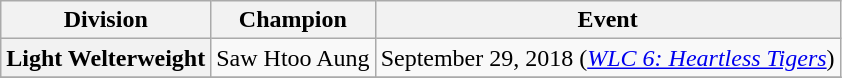<table class="wikitable">
<tr>
<th>Division</th>
<th>Champion</th>
<th>Event</th>
</tr>
<tr>
<th style="text-align:left;">Light Welterweight</th>
<td> Saw Htoo Aung</td>
<td style="text-align:center;">September 29, 2018 (<em><a href='#'>WLC 6: Heartless Tigers</a></em>)</td>
</tr>
<tr>
</tr>
</table>
